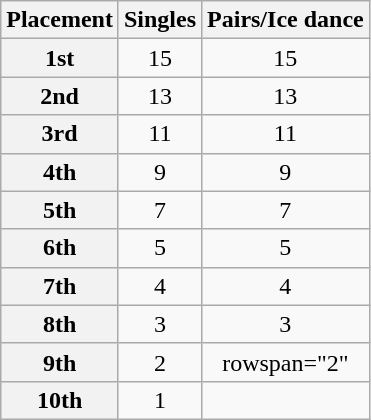<table class="wikitable unsortable" style="text-align:center">
<tr>
<th scope="col">Placement</th>
<th scope="col">Singles</th>
<th scope="col">Pairs/Ice dance</th>
</tr>
<tr>
<th scope="row">1st</th>
<td>15</td>
<td>15</td>
</tr>
<tr>
<th scope="row">2nd</th>
<td>13</td>
<td>13</td>
</tr>
<tr>
<th scope="row">3rd</th>
<td>11</td>
<td>11</td>
</tr>
<tr>
<th scope="row">4th</th>
<td>9</td>
<td>9</td>
</tr>
<tr>
<th scope="row">5th</th>
<td>7</td>
<td>7</td>
</tr>
<tr>
<th scope="row">6th</th>
<td>5</td>
<td>5</td>
</tr>
<tr>
<th scope="row">7th</th>
<td>4</td>
<td>4</td>
</tr>
<tr>
<th scope="row">8th</th>
<td>3</td>
<td>3</td>
</tr>
<tr>
<th scope="row">9th</th>
<td>2</td>
<td>rowspan="2" </td>
</tr>
<tr>
<th scope="row">10th</th>
<td>1</td>
</tr>
</table>
